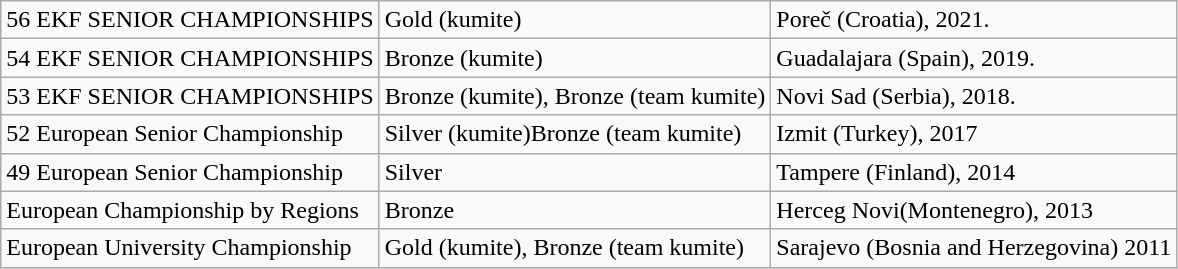<table class="wikitable">
<tr>
<td>56 EKF SENIOR CHAMPIONSHIPS</td>
<td>Gold (kumite)</td>
<td>Poreč (Croatia), 2021.</td>
</tr>
<tr>
<td>54 EKF SENIOR CHAMPIONSHIPS</td>
<td>Bronze (kumite)</td>
<td>Guadalajara (Spain), 2019.</td>
</tr>
<tr>
<td>53 EKF SENIOR CHAMPIONSHIPS</td>
<td>Bronze (kumite), Bronze (team kumite)</td>
<td>Novi Sad (Serbia), 2018.</td>
</tr>
<tr>
<td>52 European Senior Championship</td>
<td>Silver (kumite)Bronze (team kumite)</td>
<td>Izmit (Turkey), 2017</td>
</tr>
<tr>
<td>49 European Senior Championship</td>
<td>Silver</td>
<td>Tampere (Finland), 2014</td>
</tr>
<tr>
<td>European Championship by Regions</td>
<td>Bronze</td>
<td>Herceg Novi(Montenegro), 2013</td>
</tr>
<tr>
<td>European University Championship</td>
<td>Gold (kumite), Bronze (team kumite)</td>
<td>Sarajevo (Bosnia and Herzegovina) 2011</td>
</tr>
</table>
